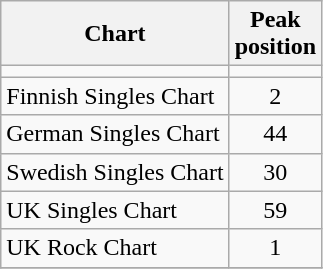<table class="wikitable sortable">
<tr>
<th align="left">Chart</th>
<th align="center">Peak<br>position<br></th>
</tr>
<tr>
<td></td>
</tr>
<tr>
<td align="left">Finnish Singles Chart</td>
<td align="center">2</td>
</tr>
<tr>
<td align="left">German Singles Chart</td>
<td align="center">44</td>
</tr>
<tr>
<td align="left">Swedish Singles Chart</td>
<td align="center">30</td>
</tr>
<tr>
<td align="left">UK Singles Chart</td>
<td align="center">59</td>
</tr>
<tr>
<td align="left">UK Rock Chart</td>
<td align="center">1</td>
</tr>
<tr>
</tr>
</table>
